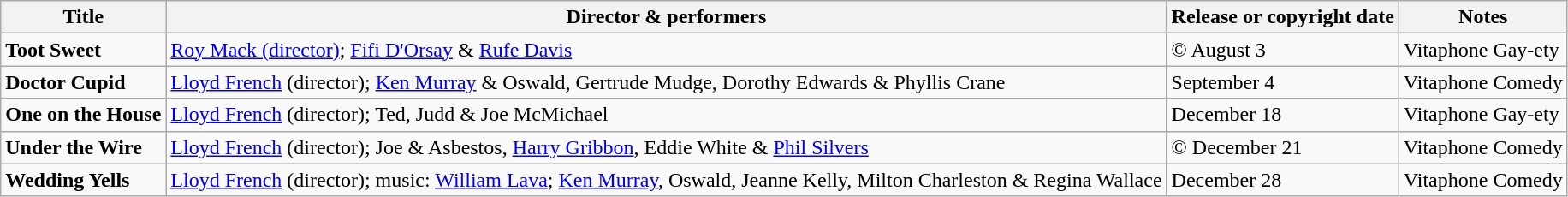<table class="wikitable sortable" border="1">
<tr>
<th>Title</th>
<th>Director & performers</th>
<th>Release or copyright date</th>
<th>Notes</th>
</tr>
<tr>
<td><strong>Toot Sweet</strong></td>
<td><a href='#'>Roy Mack (director)</a>; <a href='#'>Fifi D'Orsay</a> & <a href='#'>Rufe Davis</a></td>
<td>© August 3</td>
<td>Vitaphone Gay-ety</td>
</tr>
<tr>
<td><strong>Doctor Cupid</strong></td>
<td><a href='#'>Lloyd French</a> (director); <a href='#'>Ken Murray</a> & Oswald, Gertrude Mudge, Dorothy Edwards & Phyllis Crane</td>
<td>September 4</td>
<td>Vitaphone Comedy</td>
</tr>
<tr>
<td><strong>One on the House</strong></td>
<td><a href='#'>Lloyd French</a> (director); Ted, Judd & Joe McMichael</td>
<td>December 18</td>
<td>Vitaphone Gay-ety</td>
</tr>
<tr>
<td><strong>Under the Wire</strong></td>
<td><a href='#'>Lloyd French</a> (director); Joe & Asbestos, <a href='#'>Harry Gribbon</a>, Eddie White & <a href='#'>Phil Silvers</a></td>
<td>© December 21</td>
<td>Vitaphone Comedy</td>
</tr>
<tr>
<td><strong>Wedding Yells</strong></td>
<td><a href='#'>Lloyd French</a> (director); music: <a href='#'>William Lava</a>; <a href='#'>Ken Murray</a>, Oswald, Jeanne Kelly, Milton Charleston & Regina Wallace</td>
<td>December 28</td>
<td>Vitaphone Comedy</td>
</tr>
</table>
